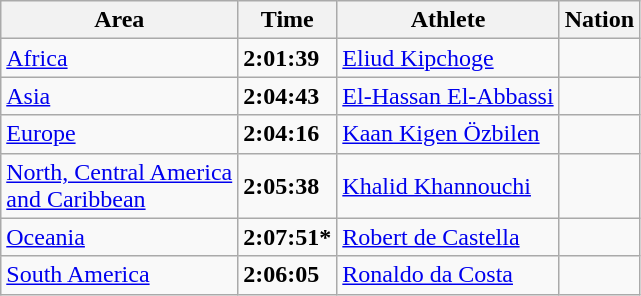<table class="wikitable">
<tr>
<th>Area</th>
<th>Time</th>
<th>Athlete</th>
<th>Nation</th>
</tr>
<tr>
<td><a href='#'>Africa</a> </td>
<td><strong>2:01:39	</strong> </td>
<td><a href='#'>Eliud Kipchoge </a></td>
<td></td>
</tr>
<tr>
<td><a href='#'>Asia</a> </td>
<td><strong>2:04:43</strong></td>
<td><a href='#'>El-Hassan El-Abbassi</a></td>
<td></td>
</tr>
<tr>
<td><a href='#'>Europe</a> </td>
<td><strong>2:04:16</strong></td>
<td><a href='#'>Kaan Kigen Özbilen</a></td>
<td></td>
</tr>
<tr>
<td><a href='#'>North, Central America<br> and Caribbean</a> </td>
<td><strong>2:05:38</strong></td>
<td><a href='#'>Khalid Khannouchi</a></td>
<td></td>
</tr>
<tr>
<td><a href='#'>Oceania</a> </td>
<td><strong>2:07:51*</strong></td>
<td><a href='#'>Robert de Castella</a></td>
<td></td>
</tr>
<tr>
<td><a href='#'>South America</a> </td>
<td><strong>2:06:05</strong></td>
<td><a href='#'>Ronaldo da Costa</a></td>
<td></td>
</tr>
</table>
